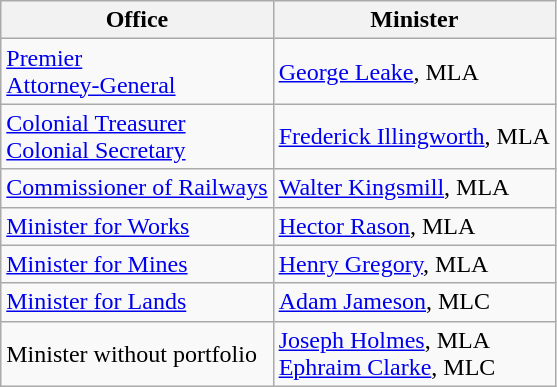<table class="wikitable">
<tr>
<th>Office</th>
<th>Minister</th>
</tr>
<tr>
<td><a href='#'>Premier</a><br><a href='#'>Attorney-General</a></td>
<td><a href='#'>George Leake</a>, MLA</td>
</tr>
<tr>
<td><a href='#'>Colonial Treasurer</a><br><a href='#'>Colonial Secretary</a></td>
<td><a href='#'>Frederick Illingworth</a>, MLA</td>
</tr>
<tr>
<td><a href='#'>Commissioner of Railways</a></td>
<td><a href='#'>Walter Kingsmill</a>, MLA</td>
</tr>
<tr>
<td><a href='#'>Minister for Works</a></td>
<td><a href='#'>Hector Rason</a>, MLA</td>
</tr>
<tr>
<td><a href='#'>Minister for Mines</a></td>
<td><a href='#'>Henry Gregory</a>, MLA</td>
</tr>
<tr>
<td><a href='#'>Minister for Lands</a></td>
<td><a href='#'>Adam Jameson</a>, MLC</td>
</tr>
<tr>
<td>Minister without portfolio</td>
<td><a href='#'>Joseph Holmes</a>, MLA<br><a href='#'>Ephraim Clarke</a>, MLC</td>
</tr>
</table>
